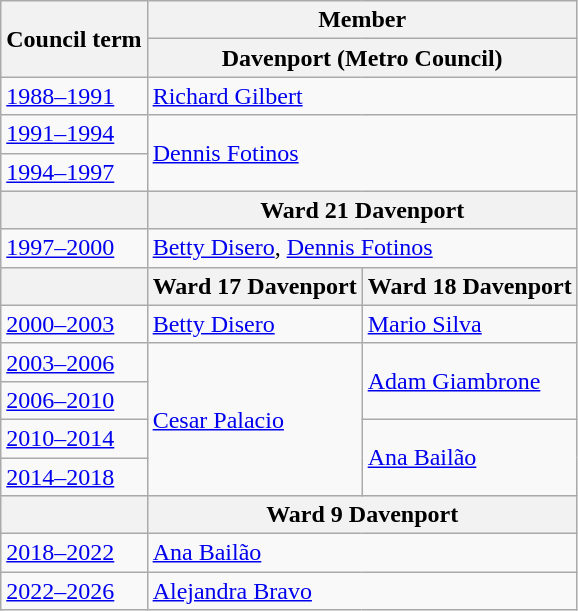<table class="wikitable">
<tr>
<th rowspan="2">Council term</th>
<th colspan="2">Member</th>
</tr>
<tr>
<th colspan="2">Davenport (Metro Council)</th>
</tr>
<tr>
<td><a href='#'>1988–1991</a></td>
<td colspan="2"><a href='#'>Richard Gilbert</a></td>
</tr>
<tr>
<td><a href='#'>1991–1994</a></td>
<td colspan="2" rowspan="2"><a href='#'>Dennis Fotinos</a></td>
</tr>
<tr>
<td><a href='#'>1994–1997</a></td>
</tr>
<tr>
<th></th>
<th colspan="2">Ward 21 Davenport</th>
</tr>
<tr>
<td><a href='#'>1997–2000</a></td>
<td colspan="2"><a href='#'>Betty Disero</a>, <a href='#'>Dennis Fotinos</a></td>
</tr>
<tr>
<th></th>
<th>Ward 17 Davenport</th>
<th>Ward 18 Davenport</th>
</tr>
<tr>
<td><a href='#'>2000–2003</a></td>
<td><a href='#'>Betty Disero</a></td>
<td><a href='#'>Mario Silva</a></td>
</tr>
<tr>
<td><a href='#'>2003–2006</a></td>
<td rowspan="4"><a href='#'>Cesar Palacio</a></td>
<td rowspan="2"><a href='#'>Adam Giambrone</a></td>
</tr>
<tr>
<td><a href='#'>2006–2010</a></td>
</tr>
<tr>
<td><a href='#'>2010–2014</a></td>
<td rowspan="2"><a href='#'>Ana Bailão</a></td>
</tr>
<tr>
<td><a href='#'>2014–2018</a></td>
</tr>
<tr>
<th></th>
<th colspan="2">Ward 9 Davenport</th>
</tr>
<tr>
<td><a href='#'>2018–2022</a></td>
<td colspan="2"><a href='#'>Ana Bailão</a></td>
</tr>
<tr>
<td><a href='#'>2022–2026</a></td>
<td colspan="2"><a href='#'>Alejandra Bravo</a></td>
</tr>
</table>
